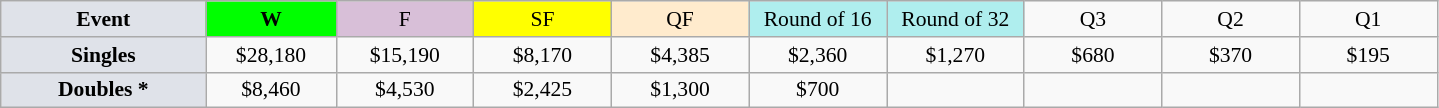<table class=wikitable style=font-size:90%;text-align:center>
<tr>
<td style="width:130px; background:#dfe2e9;"><strong>Event</strong></td>
<td style="width:80px; background:lime;"><strong>W</strong></td>
<td style="width:85px; background:thistle;">F</td>
<td style="width:85px; background:#ff0;">SF</td>
<td style="width:85px; background:#ffebcd;">QF</td>
<td style="width:85px; background:#afeeee;">Round of 16</td>
<td style="width:85px; background:#afeeee;">Round of 32</td>
<td width=85>Q3</td>
<td width=85>Q2</td>
<td width=85>Q1</td>
</tr>
<tr>
<td style="background:#dfe2e9;"><strong>Singles</strong></td>
<td>$28,180</td>
<td>$15,190</td>
<td>$8,170</td>
<td>$4,385</td>
<td>$2,360</td>
<td>$1,270</td>
<td>$680</td>
<td>$370</td>
<td>$195</td>
</tr>
<tr>
<td style="background:#dfe2e9;"><strong>Doubles *</strong></td>
<td>$8,460</td>
<td>$4,530</td>
<td>$2,425</td>
<td>$1,300</td>
<td>$700</td>
<td></td>
<td></td>
<td></td>
<td></td>
</tr>
</table>
